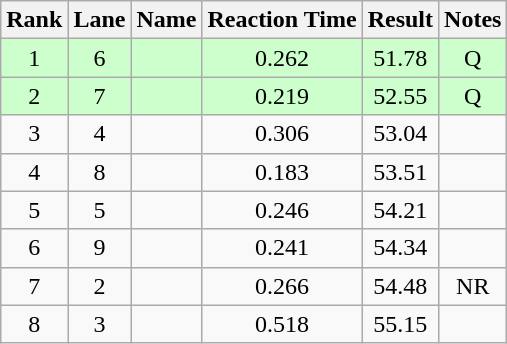<table class="wikitable" style="text-align:center">
<tr>
<th>Rank</th>
<th>Lane</th>
<th>Name</th>
<th>Reaction Time</th>
<th>Result</th>
<th>Notes</th>
</tr>
<tr bgcolor=ccffcc>
<td>1</td>
<td>6</td>
<td align="left"></td>
<td>0.262</td>
<td>51.78</td>
<td>Q</td>
</tr>
<tr bgcolor=ccffcc>
<td>2</td>
<td>7</td>
<td align="left"></td>
<td>0.219</td>
<td>52.55</td>
<td>Q</td>
</tr>
<tr>
<td>3</td>
<td>4</td>
<td align="left"></td>
<td>0.306</td>
<td>53.04</td>
<td></td>
</tr>
<tr>
<td>4</td>
<td>8</td>
<td align="left"></td>
<td>0.183</td>
<td>53.51</td>
<td></td>
</tr>
<tr>
<td>5</td>
<td>5</td>
<td align="left"></td>
<td>0.246</td>
<td>54.21</td>
<td></td>
</tr>
<tr>
<td>6</td>
<td>9</td>
<td align="left"></td>
<td>0.241</td>
<td>54.34</td>
<td></td>
</tr>
<tr>
<td>7</td>
<td>2</td>
<td align="left"></td>
<td>0.266</td>
<td>54.48</td>
<td>NR</td>
</tr>
<tr>
<td>8</td>
<td>3</td>
<td align="left"></td>
<td>0.518</td>
<td>55.15</td>
<td></td>
</tr>
</table>
